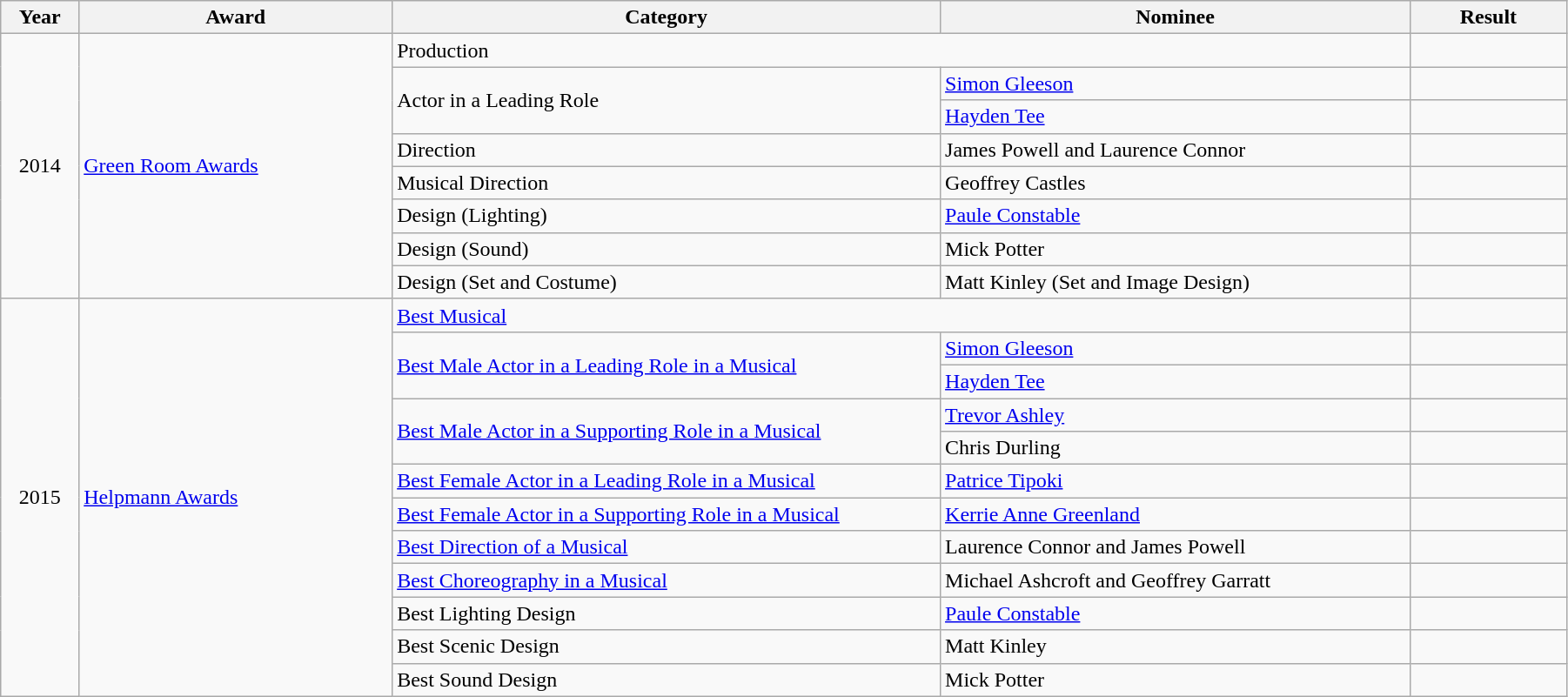<table class="wikitable" style="width:95%;">
<tr>
<th style="width:5%;">Year</th>
<th style="width:20%;">Award</th>
<th style="width:35%;">Category</th>
<th style="width:30%;">Nominee</th>
<th style="width:10%;">Result</th>
</tr>
<tr>
<td rowspan="8" style="text-align:center;">2014</td>
<td rowspan="8"><a href='#'>Green Room Awards</a></td>
<td colspan="2">Production</td>
<td></td>
</tr>
<tr>
<td rowspan="2">Actor in a Leading Role</td>
<td><a href='#'>Simon Gleeson</a></td>
<td></td>
</tr>
<tr>
<td><a href='#'>Hayden Tee</a></td>
<td></td>
</tr>
<tr>
<td>Direction</td>
<td>James Powell and Laurence Connor</td>
<td></td>
</tr>
<tr>
<td>Musical Direction</td>
<td>Geoffrey Castles</td>
<td></td>
</tr>
<tr>
<td>Design (Lighting)</td>
<td><a href='#'>Paule Constable</a></td>
<td></td>
</tr>
<tr>
<td>Design (Sound)</td>
<td>Mick Potter</td>
<td></td>
</tr>
<tr>
<td>Design (Set and Costume)</td>
<td>Matt Kinley (Set and Image Design)</td>
<td></td>
</tr>
<tr>
<td rowspan="12" style="text-align:center;">2015</td>
<td rowspan="12"><a href='#'>Helpmann Awards</a></td>
<td colspan="2"><a href='#'>Best Musical</a></td>
<td></td>
</tr>
<tr>
<td rowspan="2"><a href='#'>Best Male Actor in a Leading Role in a Musical</a></td>
<td><a href='#'>Simon Gleeson</a></td>
<td></td>
</tr>
<tr>
<td><a href='#'>Hayden Tee</a></td>
<td></td>
</tr>
<tr>
<td rowspan="2"><a href='#'>Best Male Actor in a Supporting Role in a Musical</a></td>
<td><a href='#'>Trevor Ashley</a></td>
<td></td>
</tr>
<tr>
<td>Chris Durling</td>
<td></td>
</tr>
<tr>
<td><a href='#'>Best Female Actor in a Leading Role in a Musical</a></td>
<td><a href='#'>Patrice Tipoki</a></td>
<td></td>
</tr>
<tr>
<td><a href='#'>Best Female Actor in a Supporting Role in a Musical</a></td>
<td><a href='#'>Kerrie Anne Greenland</a></td>
<td></td>
</tr>
<tr>
<td><a href='#'>Best Direction of a Musical</a></td>
<td>Laurence Connor and James Powell</td>
<td></td>
</tr>
<tr>
<td><a href='#'>Best Choreography in a Musical</a></td>
<td>Michael Ashcroft and Geoffrey Garratt</td>
<td></td>
</tr>
<tr>
<td>Best Lighting Design</td>
<td><a href='#'>Paule Constable</a></td>
<td></td>
</tr>
<tr>
<td>Best Scenic Design</td>
<td>Matt Kinley</td>
<td></td>
</tr>
<tr>
<td>Best Sound Design</td>
<td>Mick Potter</td>
<td></td>
</tr>
</table>
